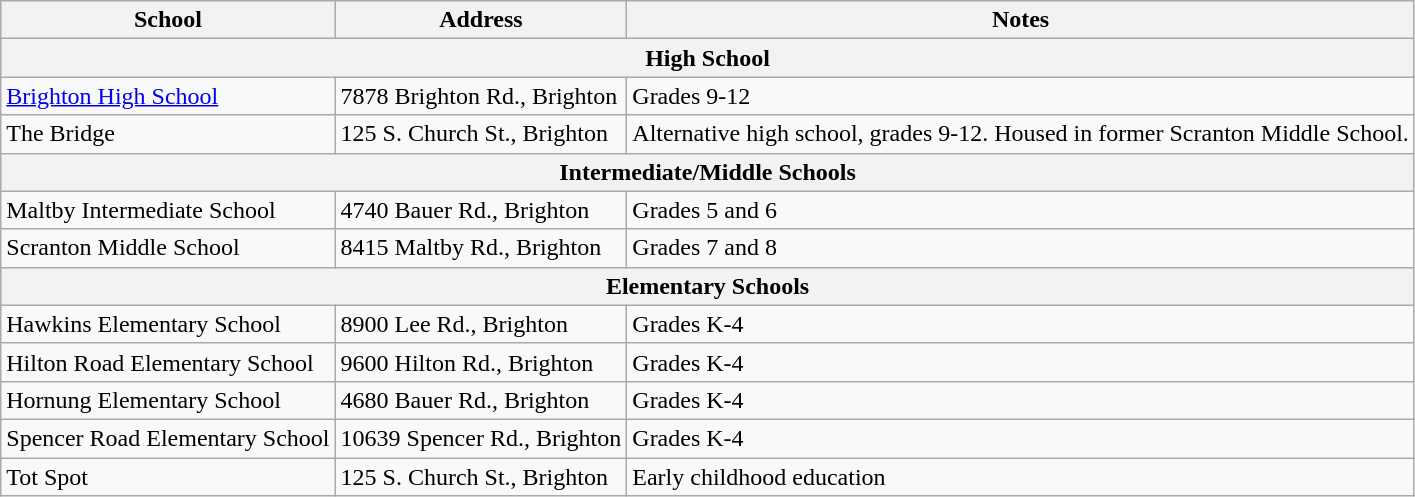<table class="wikitable">
<tr>
<th>School</th>
<th>Address</th>
<th>Notes</th>
</tr>
<tr>
<th colspan="3">High School</th>
</tr>
<tr>
<td><a href='#'>Brighton High School</a></td>
<td>7878 Brighton Rd., Brighton</td>
<td>Grades 9-12</td>
</tr>
<tr>
<td>The Bridge</td>
<td>125 S. Church St., Brighton</td>
<td>Alternative high school, grades 9-12. Housed in former Scranton Middle School.</td>
</tr>
<tr>
<th colspan="3">Intermediate/Middle Schools</th>
</tr>
<tr>
<td>Maltby Intermediate School</td>
<td>4740 Bauer Rd., Brighton</td>
<td>Grades 5 and 6</td>
</tr>
<tr>
<td>Scranton Middle School</td>
<td>8415 Maltby Rd., Brighton</td>
<td>Grades 7 and 8</td>
</tr>
<tr>
<th colspan="3">Elementary Schools</th>
</tr>
<tr>
<td>Hawkins Elementary School</td>
<td>8900 Lee Rd., Brighton</td>
<td>Grades K-4</td>
</tr>
<tr>
<td>Hilton Road Elementary School</td>
<td>9600 Hilton Rd., Brighton</td>
<td>Grades K-4</td>
</tr>
<tr>
<td>Hornung Elementary School</td>
<td>4680 Bauer Rd., Brighton</td>
<td>Grades K-4</td>
</tr>
<tr>
<td>Spencer Road Elementary School</td>
<td>10639 Spencer Rd., Brighton</td>
<td>Grades K-4</td>
</tr>
<tr>
<td>Tot Spot</td>
<td>125 S. Church St., Brighton</td>
<td>Early childhood education</td>
</tr>
</table>
